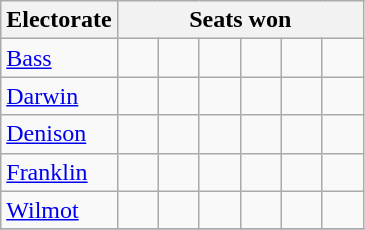<table class="wikitable">
<tr>
<th>Electorate</th>
<th colspan=7>Seats won</th>
</tr>
<tr>
<td><a href='#'>Bass</a></td>
<td width=20 > </td>
<td width=20 > </td>
<td width=20 > </td>
<td width=20 > </td>
<td width=20 > </td>
<td width=20 > </td>
</tr>
<tr>
<td><a href='#'>Darwin</a></td>
<td> </td>
<td> </td>
<td> </td>
<td> </td>
<td> </td>
<td> </td>
</tr>
<tr>
<td><a href='#'>Denison</a></td>
<td> </td>
<td> </td>
<td> </td>
<td> </td>
<td> </td>
<td> </td>
</tr>
<tr>
<td><a href='#'>Franklin</a></td>
<td> </td>
<td> </td>
<td> </td>
<td> </td>
<td> </td>
<td> </td>
</tr>
<tr>
<td><a href='#'>Wilmot</a></td>
<td> </td>
<td> </td>
<td> </td>
<td> </td>
<td> </td>
<td> </td>
</tr>
<tr>
</tr>
</table>
